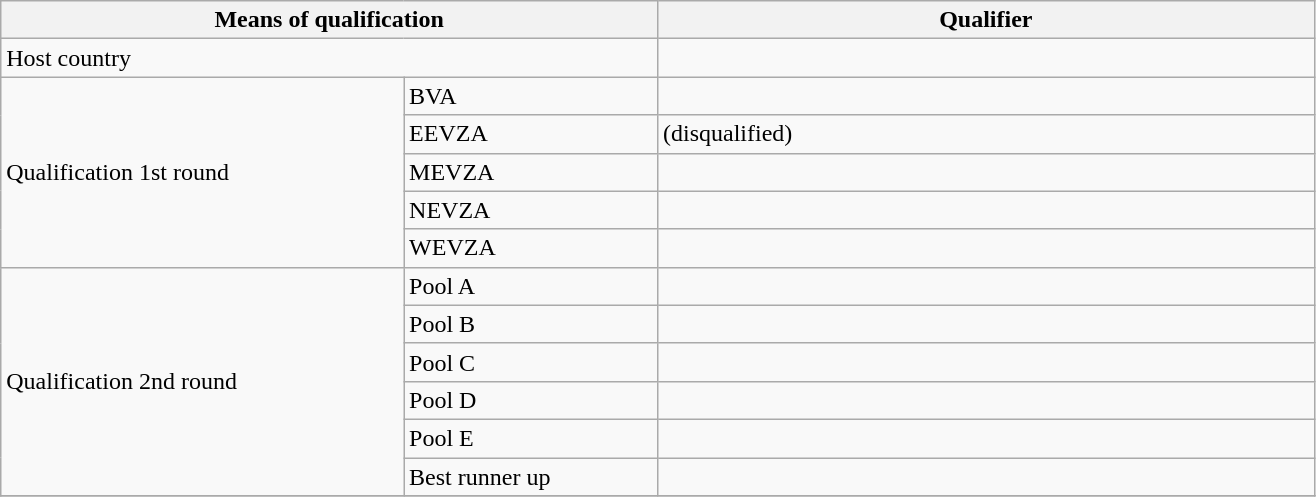<table class="wikitable">
<tr>
<th colspan=2 width=30%>Means of qualification</th>
<th width=30%>Qualifier</th>
</tr>
<tr>
<td colspan=2>Host country</td>
<td></td>
</tr>
<tr>
<td rowspan=5>Qualification 1st round</td>
<td>BVA</td>
<td></td>
</tr>
<tr>
<td>EEVZA</td>
<td> (disqualified)<br></td>
</tr>
<tr>
<td>MEVZA</td>
<td></td>
</tr>
<tr>
<td>NEVZA</td>
<td></td>
</tr>
<tr>
<td>WEVZA</td>
<td></td>
</tr>
<tr>
<td rowspan=6>Qualification 2nd round</td>
<td>Pool A</td>
<td></td>
</tr>
<tr>
<td>Pool B</td>
<td></td>
</tr>
<tr>
<td>Pool C</td>
<td></td>
</tr>
<tr>
<td>Pool D</td>
<td></td>
</tr>
<tr>
<td>Pool E</td>
<td></td>
</tr>
<tr>
<td>Best runner up</td>
<td></td>
</tr>
<tr>
</tr>
</table>
